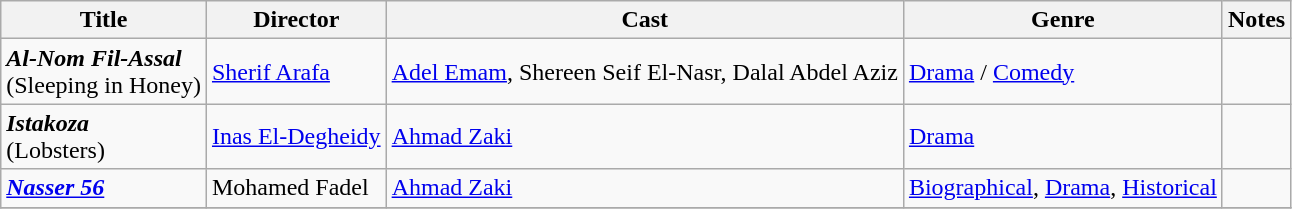<table class="wikitable">
<tr>
<th>Title</th>
<th>Director</th>
<th>Cast</th>
<th>Genre</th>
<th>Notes</th>
</tr>
<tr>
<td><strong><em>Al-Nom Fil-Assal</em></strong><br>(Sleeping in Honey)</td>
<td><a href='#'>Sherif Arafa</a></td>
<td><a href='#'>Adel Emam</a>, Shereen Seif El-Nasr,  Dalal Abdel Aziz</td>
<td><a href='#'>Drama</a> / <a href='#'>Comedy</a></td>
<td></td>
</tr>
<tr>
<td><strong><em>Istakoza</em></strong><br>(Lobsters)</td>
<td><a href='#'>Inas El-Degheidy</a></td>
<td><a href='#'>Ahmad Zaki</a></td>
<td><a href='#'>Drama</a></td>
<td></td>
</tr>
<tr>
<td><strong><em><a href='#'>Nasser 56</a></em></strong></td>
<td>Mohamed Fadel</td>
<td><a href='#'>Ahmad Zaki</a></td>
<td><a href='#'>Biographical</a>, <a href='#'>Drama</a>, <a href='#'>Historical</a></td>
<td></td>
</tr>
<tr>
</tr>
</table>
